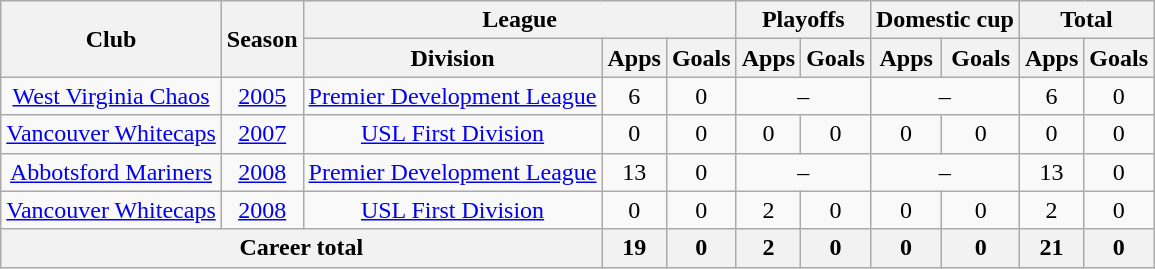<table class="wikitable" style="text-align: center">
<tr>
<th rowspan="2">Club</th>
<th rowspan="2">Season</th>
<th colspan="3">League</th>
<th colspan="2">Playoffs</th>
<th colspan="2">Domestic cup</th>
<th colspan="2">Total</th>
</tr>
<tr>
<th>Division</th>
<th>Apps</th>
<th>Goals</th>
<th>Apps</th>
<th>Goals</th>
<th>Apps</th>
<th>Goals</th>
<th>Apps</th>
<th>Goals</th>
</tr>
<tr>
<td><a href='#'>West Virginia Chaos</a></td>
<td><a href='#'>2005</a></td>
<td><a href='#'>Premier Development League</a></td>
<td>6</td>
<td>0</td>
<td colspan="2">–</td>
<td colspan="2">–</td>
<td>6</td>
<td>0</td>
</tr>
<tr>
<td><a href='#'>Vancouver Whitecaps</a></td>
<td><a href='#'>2007</a></td>
<td><a href='#'>USL First Division</a></td>
<td>0</td>
<td>0</td>
<td>0</td>
<td>0</td>
<td>0</td>
<td>0</td>
<td>0</td>
<td>0</td>
</tr>
<tr>
<td><a href='#'>Abbotsford Mariners</a></td>
<td><a href='#'>2008</a></td>
<td><a href='#'>Premier Development League</a></td>
<td>13</td>
<td>0</td>
<td colspan="2">–</td>
<td colspan="2">–</td>
<td>13</td>
<td>0</td>
</tr>
<tr>
<td><a href='#'>Vancouver Whitecaps</a></td>
<td><a href='#'>2008</a></td>
<td><a href='#'>USL First Division</a></td>
<td>0</td>
<td>0</td>
<td>2</td>
<td>0</td>
<td>0</td>
<td>0</td>
<td>2</td>
<td>0</td>
</tr>
<tr>
<th colspan="3"><strong>Career total</strong></th>
<th>19</th>
<th>0</th>
<th>2</th>
<th>0</th>
<th>0</th>
<th>0</th>
<th>21</th>
<th>0</th>
</tr>
</table>
